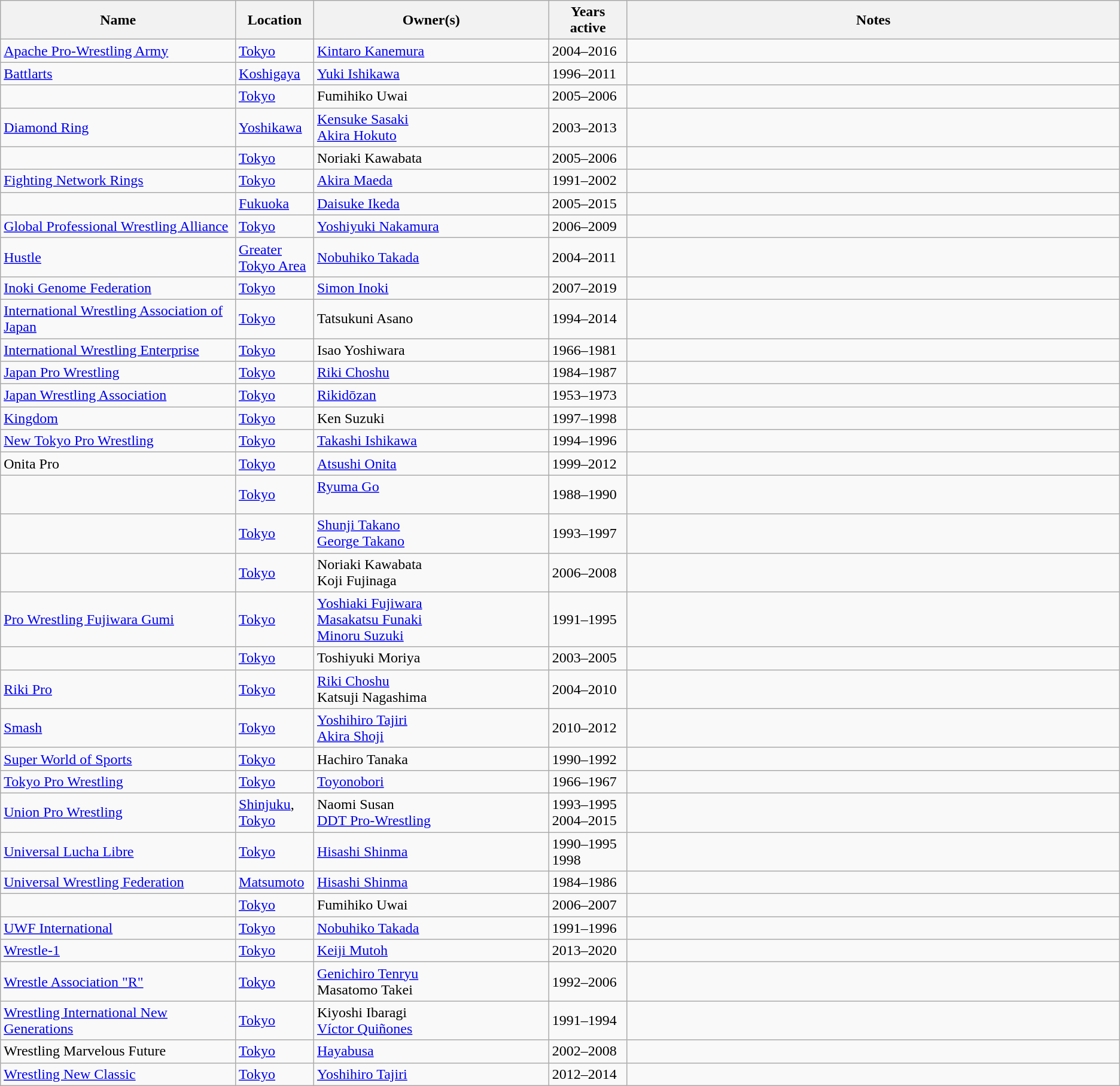<table class="wikitable sortable">
<tr>
<th width="21%">Name</th>
<th width="7%">Location</th>
<th width="21%">Owner(s)</th>
<th width="7%">Years active</th>
<th width="55%">Notes</th>
</tr>
<tr>
<td><a href='#'>Apache Pro-Wrestling Army</a></td>
<td><a href='#'>Tokyo</a></td>
<td><a href='#'>Kintaro Kanemura</a></td>
<td>2004–2016</td>
<td></td>
</tr>
<tr>
<td><a href='#'>Battlarts</a></td>
<td><a href='#'>Koshigaya</a></td>
<td><a href='#'>Yuki Ishikawa</a></td>
<td>1996–2011</td>
<td></td>
</tr>
<tr>
<td></td>
<td><a href='#'>Tokyo</a></td>
<td>Fumihiko Uwai</td>
<td>2005–2006</td>
<td></td>
</tr>
<tr>
<td><a href='#'>Diamond Ring</a></td>
<td><a href='#'>Yoshikawa</a></td>
<td><a href='#'>Kensuke Sasaki</a><br><a href='#'>Akira Hokuto</a></td>
<td>2003–2013</td>
<td></td>
</tr>
<tr>
<td></td>
<td><a href='#'>Tokyo</a></td>
<td>Noriaki Kawabata</td>
<td>2005–2006</td>
<td></td>
</tr>
<tr>
<td><a href='#'>Fighting Network Rings</a></td>
<td><a href='#'>Tokyo</a></td>
<td><a href='#'>Akira Maeda</a></td>
<td>1991–2002</td>
<td></td>
</tr>
<tr>
<td></td>
<td><a href='#'>Fukuoka</a></td>
<td><a href='#'>Daisuke Ikeda</a></td>
<td>2005–2015</td>
<td></td>
</tr>
<tr>
<td><a href='#'>Global Professional Wrestling Alliance</a></td>
<td><a href='#'>Tokyo</a></td>
<td><a href='#'>Yoshiyuki Nakamura</a></td>
<td>2006–2009</td>
<td></td>
</tr>
<tr>
<td><a href='#'>Hustle</a></td>
<td><a href='#'>Greater Tokyo Area</a></td>
<td><a href='#'>Nobuhiko Takada</a></td>
<td>2004–2011</td>
<td></td>
</tr>
<tr>
<td><a href='#'>Inoki Genome Federation</a></td>
<td><a href='#'>Tokyo</a></td>
<td><a href='#'>Simon Inoki</a></td>
<td>2007–2019</td>
<td></td>
</tr>
<tr>
<td><a href='#'>International Wrestling Association of Japan</a></td>
<td><a href='#'>Tokyo</a></td>
<td>Tatsukuni Asano</td>
<td>1994–2014</td>
<td> <br> </td>
</tr>
<tr>
<td><a href='#'>International Wrestling Enterprise</a></td>
<td><a href='#'>Tokyo</a></td>
<td>Isao Yoshiwara</td>
<td>1966–1981</td>
<td></td>
</tr>
<tr>
<td><a href='#'>Japan Pro Wrestling</a></td>
<td><a href='#'>Tokyo</a></td>
<td><a href='#'>Riki Choshu</a></td>
<td>1984–1987</td>
<td></td>
</tr>
<tr>
<td><a href='#'>Japan Wrestling Association</a></td>
<td><a href='#'>Tokyo</a></td>
<td><a href='#'>Rikidōzan</a></td>
<td>1953–1973</td>
<td></td>
</tr>
<tr>
<td><a href='#'>Kingdom</a></td>
<td><a href='#'>Tokyo</a></td>
<td>Ken Suzuki</td>
<td>1997–1998</td>
<td></td>
</tr>
<tr>
<td><a href='#'>New Tokyo Pro Wrestling</a></td>
<td><a href='#'>Tokyo</a></td>
<td><a href='#'>Takashi Ishikawa</a></td>
<td>1994–1996</td>
<td></td>
</tr>
<tr>
<td>Onita Pro</td>
<td><a href='#'>Tokyo</a></td>
<td><a href='#'>Atsushi Onita</a></td>
<td>1999–2012</td>
<td></td>
</tr>
<tr>
<td></td>
<td><a href='#'>Tokyo</a></td>
<td><a href='#'>Ryuma Go</a><br><br></td>
<td>1988–1990</td>
<td></td>
</tr>
<tr>
<td></td>
<td><a href='#'>Tokyo</a></td>
<td><a href='#'>Shunji Takano</a><br><a href='#'>George Takano</a></td>
<td>1993–1997</td>
<td></td>
</tr>
<tr>
<td></td>
<td><a href='#'>Tokyo</a></td>
<td>Noriaki Kawabata<br>Koji Fujinaga</td>
<td>2006–2008</td>
<td></td>
</tr>
<tr>
<td><a href='#'>Pro Wrestling Fujiwara Gumi</a></td>
<td><a href='#'>Tokyo</a></td>
<td><a href='#'>Yoshiaki Fujiwara</a><br><a href='#'>Masakatsu Funaki</a><br><a href='#'>Minoru Suzuki</a></td>
<td>1991–1995</td>
<td></td>
</tr>
<tr>
<td></td>
<td><a href='#'>Tokyo</a></td>
<td>Toshiyuki Moriya</td>
<td>2003–2005</td>
<td></td>
</tr>
<tr>
<td><a href='#'>Riki Pro</a></td>
<td><a href='#'>Tokyo</a></td>
<td><a href='#'>Riki Choshu</a><br>Katsuji Nagashima</td>
<td>2004–2010</td>
<td></td>
</tr>
<tr>
<td><a href='#'>Smash</a></td>
<td><a href='#'>Tokyo</a></td>
<td><a href='#'>Yoshihiro Tajiri</a><br><a href='#'>Akira Shoji</a></td>
<td>2010–2012</td>
<td></td>
</tr>
<tr>
<td><a href='#'>Super World of Sports</a></td>
<td><a href='#'>Tokyo</a></td>
<td>Hachiro Tanaka</td>
<td>1990–1992</td>
<td></td>
</tr>
<tr>
<td><a href='#'>Tokyo Pro Wrestling</a></td>
<td><a href='#'>Tokyo</a></td>
<td><a href='#'>Toyonobori</a></td>
<td>1966–1967</td>
<td></td>
</tr>
<tr>
<td><a href='#'>Union Pro Wrestling</a></td>
<td><a href='#'>Shinjuku</a>, <a href='#'>Tokyo</a></td>
<td>Naomi Susan<br><a href='#'>DDT Pro-Wrestling</a></td>
<td>1993–1995<br>2004–2015</td>
<td></td>
</tr>
<tr>
<td><a href='#'>Universal Lucha Libre</a></td>
<td><a href='#'>Tokyo</a></td>
<td><a href='#'>Hisashi Shinma</a></td>
<td>1990–1995<br>1998</td>
<td></td>
</tr>
<tr>
<td><a href='#'>Universal Wrestling Federation</a></td>
<td><a href='#'>Matsumoto</a></td>
<td><a href='#'>Hisashi Shinma</a></td>
<td>1984–1986</td>
<td></td>
</tr>
<tr>
<td></td>
<td><a href='#'>Tokyo</a></td>
<td>Fumihiko Uwai</td>
<td>2006–2007</td>
<td></td>
</tr>
<tr>
<td><a href='#'>UWF International</a></td>
<td><a href='#'>Tokyo</a></td>
<td><a href='#'>Nobuhiko Takada</a></td>
<td>1991–1996</td>
<td></td>
</tr>
<tr>
<td><a href='#'>Wrestle-1</a></td>
<td><a href='#'>Tokyo</a></td>
<td><a href='#'>Keiji Mutoh</a></td>
<td>2013–2020</td>
<td></td>
</tr>
<tr>
<td><a href='#'>Wrestle Association "R"</a></td>
<td><a href='#'>Tokyo</a></td>
<td><a href='#'>Genichiro Tenryu</a><br>Masatomo Takei</td>
<td>1992–2006</td>
<td></td>
</tr>
<tr>
<td><a href='#'>Wrestling International New Generations</a></td>
<td><a href='#'>Tokyo</a></td>
<td>Kiyoshi Ibaragi<br><a href='#'>Víctor Quiñones</a></td>
<td>1991–1994</td>
<td></td>
</tr>
<tr>
<td>Wrestling Marvelous Future</td>
<td><a href='#'>Tokyo</a></td>
<td><a href='#'>Hayabusa</a></td>
<td>2002–2008</td>
<td></td>
</tr>
<tr>
<td><a href='#'>Wrestling New Classic</a></td>
<td><a href='#'>Tokyo</a></td>
<td><a href='#'>Yoshihiro Tajiri</a></td>
<td>2012–2014</td>
<td></td>
</tr>
</table>
